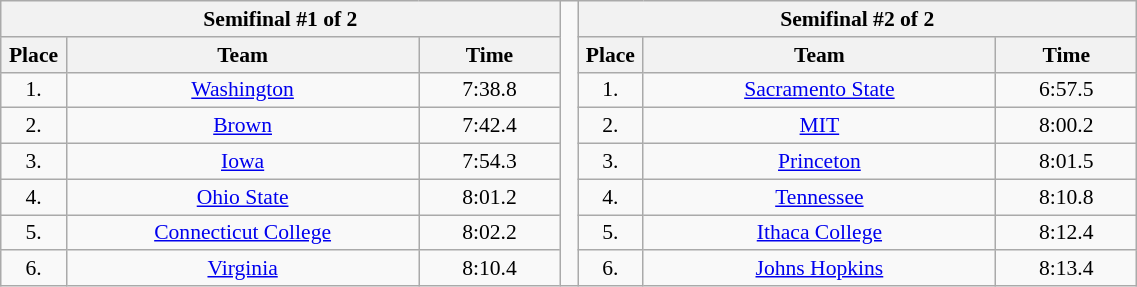<table class="wikitable" style="font-size:90%; width: 60%; text-align: center">
<tr>
<th colspan=3>Semifinal #1 of 2</th>
<td style="width:1%;" rowspan="57"></td>
<th colspan=3>Semifinal #2 of 2</th>
</tr>
<tr>
<th width=1%>Place</th>
<th width=20%>Team</th>
<th width=8%>Time</th>
<th width=1%>Place</th>
<th width=20%>Team</th>
<th width=8%>Time</th>
</tr>
<tr>
<td align=center>1.</td>
<td align=center><a href='#'>Washington</a></td>
<td align=center>7:38.8</td>
<td align=center>1.</td>
<td align=center><a href='#'>Sacramento State</a></td>
<td align=center>6:57.5</td>
</tr>
<tr>
<td align=center>2.</td>
<td align=center><a href='#'>Brown</a></td>
<td align=center>7:42.4</td>
<td align=center>2.</td>
<td align=center><a href='#'>MIT</a></td>
<td align=center>8:00.2</td>
</tr>
<tr>
<td align=center>3.</td>
<td align=center><a href='#'>Iowa</a></td>
<td align=center>7:54.3</td>
<td align=center>3.</td>
<td align=center><a href='#'>Princeton</a></td>
<td align=center>8:01.5</td>
</tr>
<tr>
<td align=center>4.</td>
<td align=center><a href='#'>Ohio State</a></td>
<td align=center>8:01.2</td>
<td align=center>4.</td>
<td align=center><a href='#'>Tennessee</a></td>
<td align=center>8:10.8</td>
</tr>
<tr>
<td align=center>5.</td>
<td align=center><a href='#'>Connecticut College</a></td>
<td align=center>8:02.2</td>
<td align=center>5.</td>
<td align=center><a href='#'>Ithaca College</a></td>
<td align=center>8:12.4</td>
</tr>
<tr>
<td align=center>6.</td>
<td align=center><a href='#'>Virginia</a></td>
<td align=center>8:10.4</td>
<td align=center>6.</td>
<td align=center><a href='#'>Johns Hopkins</a></td>
<td align=center>8:13.4</td>
</tr>
</table>
